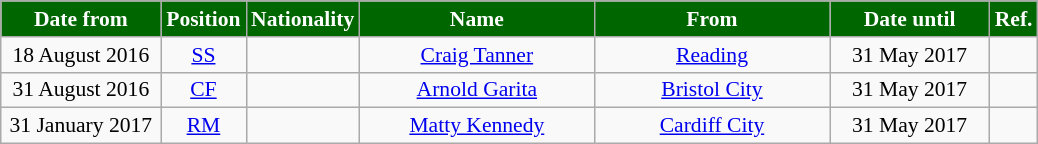<table class="wikitable"  style="text-align:center; font-size:90%; ">
<tr>
<th style="background:#006600; color:#FFFFFF; width:100px;">Date from</th>
<th style="background:#006600; color:#FFFFFF; width:50px;">Position</th>
<th style="background:#006600; color:#FFFFFF; width:50px;">Nationality</th>
<th style="background:#006600; color:#FFFFFF; width:150px;">Name</th>
<th style="background:#006600; color:#FFFFFF; width:150px;">From</th>
<th style="background:#006600; color:#FFFFFF; width:100px;">Date until</th>
<th style="background:#006600; color:#FFFFFF; width:25px;">Ref.</th>
</tr>
<tr>
<td>18 August 2016</td>
<td><a href='#'>SS</a></td>
<td></td>
<td><a href='#'>Craig Tanner</a></td>
<td><a href='#'>Reading</a></td>
<td>31 May 2017</td>
<td></td>
</tr>
<tr>
<td>31 August 2016</td>
<td><a href='#'>CF</a></td>
<td></td>
<td><a href='#'>Arnold Garita</a></td>
<td><a href='#'>Bristol City</a></td>
<td>31 May 2017</td>
<td></td>
</tr>
<tr>
<td>31 January 2017</td>
<td><a href='#'>RM</a></td>
<td></td>
<td><a href='#'>Matty Kennedy</a></td>
<td><a href='#'>Cardiff City</a></td>
<td>31 May 2017</td>
<td></td>
</tr>
</table>
